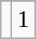<table class="wikitable">
<tr>
</tr>
<tr align=center>
<td><a href='#'><strong></strong></a></td>
<td>1</td>
</tr>
</table>
